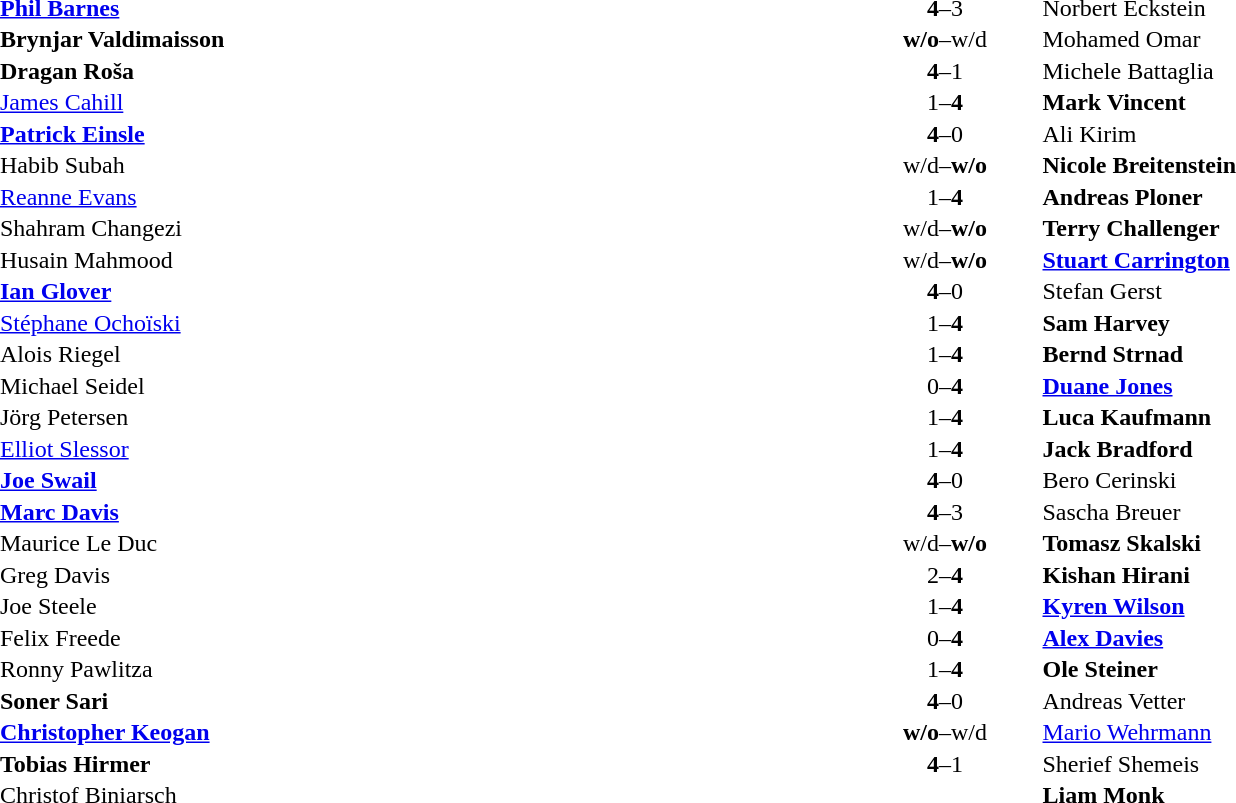<table width="100%" cellspacing="1">
<tr>
<th width=45%></th>
<th width=10%></th>
<th width=45%></th>
</tr>
<tr>
<td> <strong><a href='#'>Phil Barnes</a></strong></td>
<td align="center"><strong>4</strong>–3</td>
<td> Norbert Eckstein</td>
</tr>
<tr>
<td> <strong>Brynjar Valdimaisson</strong></td>
<td align="center"><strong>w/o</strong>–w/d</td>
<td> Mohamed Omar</td>
</tr>
<tr>
<td> <strong>Dragan Roša</strong></td>
<td align="center"><strong>4</strong>–1</td>
<td> Michele Battaglia</td>
</tr>
<tr>
<td> <a href='#'>James Cahill</a></td>
<td align="center">1–<strong>4</strong></td>
<td> <strong>Mark Vincent</strong></td>
</tr>
<tr>
<td> <strong><a href='#'>Patrick Einsle</a></strong></td>
<td align="center"><strong>4</strong>–0</td>
<td> Ali Kirim</td>
</tr>
<tr>
<td> Habib Subah</td>
<td align="center">w/d–<strong>w/o</strong></td>
<td> <strong>Nicole Breitenstein</strong></td>
</tr>
<tr>
<td> <a href='#'>Reanne Evans</a></td>
<td align="center">1–<strong>4</strong></td>
<td> <strong>Andreas Ploner</strong></td>
</tr>
<tr>
<td> Shahram Changezi</td>
<td align="center">w/d–<strong>w/o</strong></td>
<td> <strong>Terry Challenger</strong></td>
</tr>
<tr>
<td> Husain Mahmood</td>
<td align="center">w/d–<strong>w/o</strong></td>
<td> <strong><a href='#'>Stuart Carrington</a></strong></td>
</tr>
<tr>
<td> <strong><a href='#'>Ian Glover</a></strong></td>
<td align="center"><strong>4</strong>–0</td>
<td> Stefan Gerst</td>
</tr>
<tr>
<td> <a href='#'>Stéphane Ochoïski</a></td>
<td align="center">1–<strong>4</strong></td>
<td> <strong>Sam Harvey</strong></td>
</tr>
<tr>
<td> Alois Riegel</td>
<td align="center">1–<strong>4</strong></td>
<td> <strong>Bernd Strnad</strong></td>
</tr>
<tr>
<td> Michael Seidel</td>
<td align="center">0–<strong>4</strong></td>
<td> <strong><a href='#'>Duane Jones</a></strong></td>
</tr>
<tr>
<td> Jörg Petersen</td>
<td align="center">1–<strong>4</strong></td>
<td> <strong>Luca Kaufmann</strong></td>
</tr>
<tr>
<td> <a href='#'>Elliot Slessor</a></td>
<td align="center">1–<strong>4</strong></td>
<td> <strong>Jack Bradford</strong></td>
</tr>
<tr>
<td> <strong><a href='#'>Joe Swail</a></strong></td>
<td align="center"><strong>4</strong>–0</td>
<td> Bero Cerinski</td>
</tr>
<tr>
<td> <strong><a href='#'>Marc Davis</a></strong></td>
<td align="center"><strong>4</strong>–3</td>
<td> Sascha Breuer</td>
</tr>
<tr>
<td> Maurice Le Duc</td>
<td align="center">w/d–<strong>w/o</strong></td>
<td> <strong>Tomasz Skalski</strong></td>
</tr>
<tr>
<td> Greg Davis</td>
<td align="center">2–<strong>4</strong></td>
<td> <strong>Kishan Hirani</strong></td>
</tr>
<tr>
<td> Joe Steele</td>
<td align="center">1–<strong>4</strong></td>
<td> <strong><a href='#'>Kyren Wilson</a></strong></td>
</tr>
<tr>
<td> Felix Freede</td>
<td align="center">0–<strong>4</strong></td>
<td> <strong><a href='#'>Alex Davies</a></strong></td>
</tr>
<tr>
<td> Ronny Pawlitza</td>
<td align="center">1–<strong>4</strong></td>
<td> <strong>Ole Steiner</strong></td>
</tr>
<tr>
<td> <strong>Soner Sari</strong></td>
<td align="center"><strong>4</strong>–0</td>
<td> Andreas Vetter</td>
</tr>
<tr>
<td> <strong><a href='#'>Christopher Keogan</a></strong></td>
<td align="center"><strong>w/o</strong>–w/d</td>
<td> <a href='#'>Mario Wehrmann</a></td>
</tr>
<tr>
<td> <strong>Tobias Hirmer</strong></td>
<td align="center"><strong>4</strong>–1</td>
<td> Sherief Shemeis</td>
</tr>
<tr>
<td> Christof Biniarsch</td>
<td align="center"></td>
<td> <strong>Liam Monk</strong></td>
</tr>
</table>
